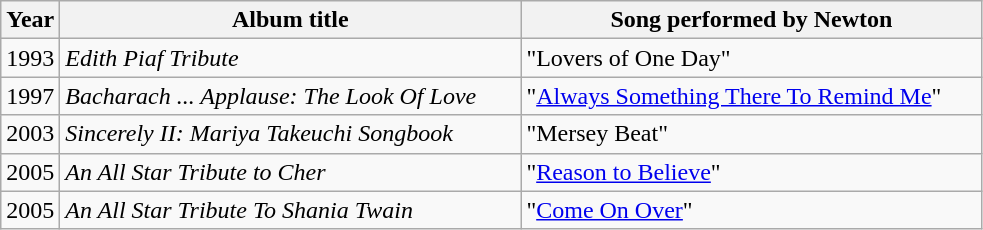<table class="wikitable">
<tr>
<th width="30">Year</th>
<th width="300">Album title</th>
<th width="300">Song performed by Newton</th>
</tr>
<tr>
<td>1993</td>
<td><em>Edith Piaf Tribute</em></td>
<td>"Lovers of One Day"</td>
</tr>
<tr>
<td>1997</td>
<td><em>Bacharach ... Applause: The Look Of Love</em></td>
<td>"<a href='#'>Always Something There To Remind Me</a>"</td>
</tr>
<tr>
<td>2003</td>
<td><em>Sincerely II: Mariya Takeuchi Songbook</em></td>
<td>"Mersey Beat"</td>
</tr>
<tr>
<td>2005</td>
<td><em>An All Star Tribute to Cher</em></td>
<td>"<a href='#'>Reason to Believe</a>"</td>
</tr>
<tr>
<td>2005</td>
<td><em>An All Star Tribute To Shania Twain</em></td>
<td>"<a href='#'>Come On Over</a>"</td>
</tr>
</table>
